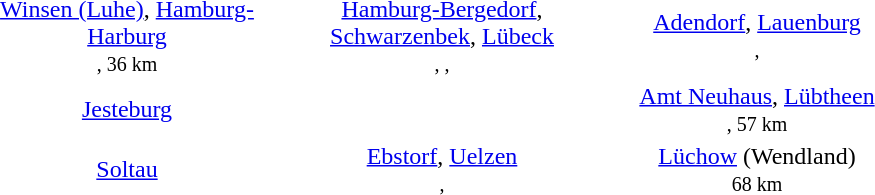<table style="width:50%; margin:auto;">
<tr>
<td style="width:33%; text-align:center;"><a href='#'>Winsen (Luhe)</a>, <a href='#'>Hamburg-Harburg</a><br><small>, 36 km</small></td>
<td style="width:33%; text-align:center;"><a href='#'>Hamburg-Bergedorf</a>, <a href='#'>Schwarzenbek</a>, <a href='#'>Lübeck</a><br><small>, , </small></td>
<td style="width:33%; text-align:center;"><a href='#'>Adendorf</a>, <a href='#'>Lauenburg</a><br><small>, </small></td>
</tr>
<tr>
<td style="width:33%; text-align:center;"><a href='#'>Jesteburg</a><br><small></small></td>
<td style="width:33%; text-align:center;"></td>
<td style="width:33%; text-align:center;"><a href='#'>Amt Neuhaus</a>, <a href='#'>Lübtheen</a><br><small>, 57 km</small></td>
</tr>
<tr>
<td style="width:33%; text-align:center;"><a href='#'>Soltau</a><br><small></small></td>
<td style="width:33%; text-align:center;"><a href='#'>Ebstorf</a>, <a href='#'>Uelzen</a><br><small>, </small></td>
<td style="width:33%; text-align:center;"><a href='#'>Lüchow</a> (Wendland)<br><small>68 km</small></td>
</tr>
</table>
